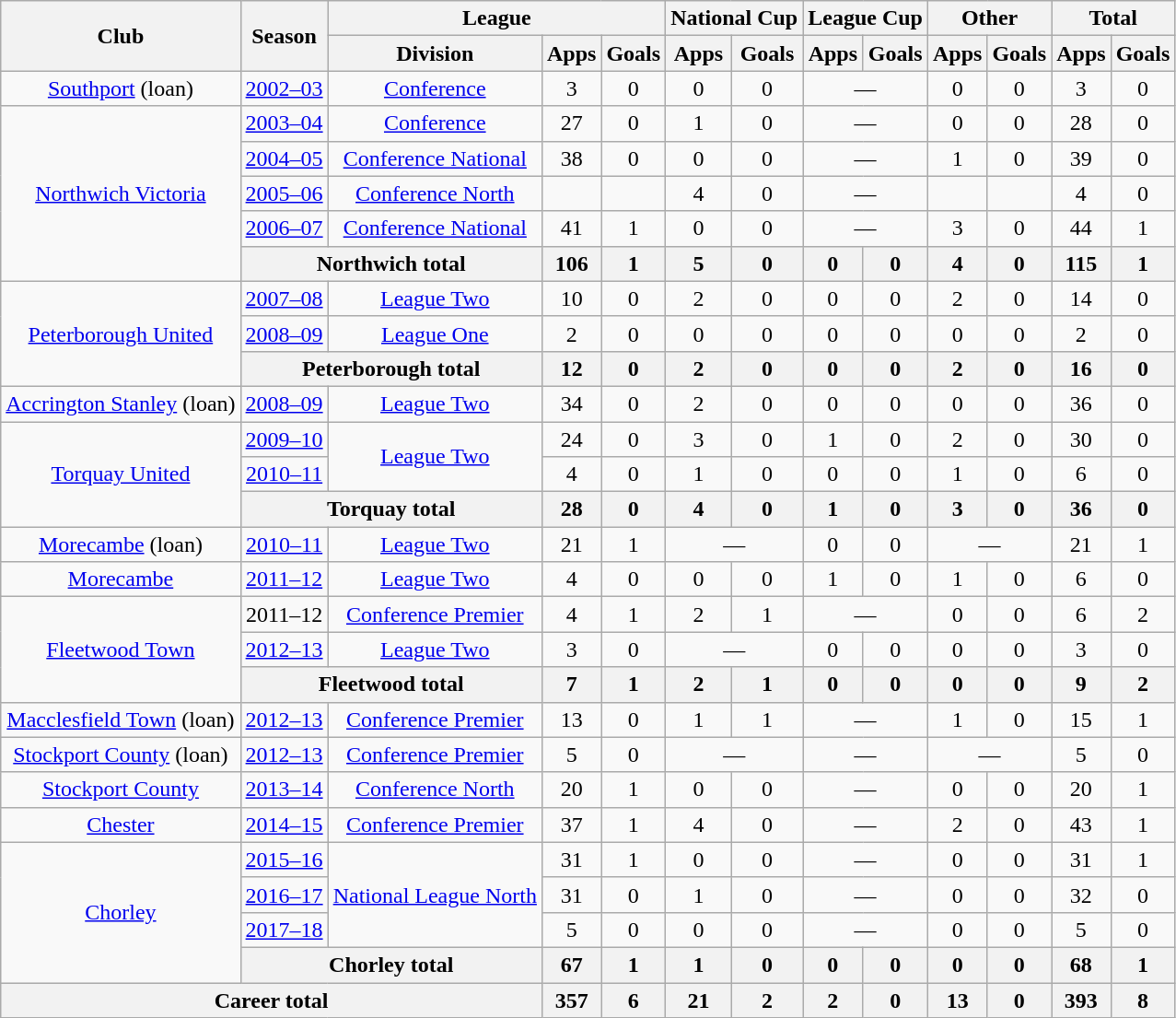<table class="wikitable" style="text-align:center">
<tr>
<th rowspan="2">Club</th>
<th rowspan="2">Season</th>
<th colspan="3">League</th>
<th colspan="2">National Cup</th>
<th colspan="2">League Cup</th>
<th colspan="2">Other</th>
<th colspan="2">Total</th>
</tr>
<tr>
<th>Division</th>
<th>Apps</th>
<th>Goals</th>
<th>Apps</th>
<th>Goals</th>
<th>Apps</th>
<th>Goals</th>
<th>Apps</th>
<th>Goals</th>
<th>Apps</th>
<th>Goals</th>
</tr>
<tr>
<td><a href='#'>Southport</a> (loan)</td>
<td><a href='#'>2002–03</a></td>
<td><a href='#'>Conference</a></td>
<td>3</td>
<td>0</td>
<td>0</td>
<td>0</td>
<td colspan="2">—</td>
<td>0</td>
<td>0</td>
<td>3</td>
<td>0</td>
</tr>
<tr>
<td rowspan="5"><a href='#'>Northwich Victoria</a></td>
<td><a href='#'>2003–04</a></td>
<td><a href='#'>Conference</a></td>
<td>27</td>
<td>0</td>
<td>1</td>
<td>0</td>
<td colspan="2">—</td>
<td>0</td>
<td>0</td>
<td>28</td>
<td>0</td>
</tr>
<tr>
<td><a href='#'>2004–05</a></td>
<td><a href='#'>Conference National</a></td>
<td>38</td>
<td>0</td>
<td>0</td>
<td>0</td>
<td colspan="2">—</td>
<td>1</td>
<td>0</td>
<td>39</td>
<td>0</td>
</tr>
<tr>
<td><a href='#'>2005–06</a></td>
<td><a href='#'>Conference North</a></td>
<td></td>
<td></td>
<td>4</td>
<td>0</td>
<td colspan="2">—</td>
<td></td>
<td></td>
<td>4</td>
<td>0</td>
</tr>
<tr>
<td><a href='#'>2006–07</a></td>
<td><a href='#'>Conference National</a></td>
<td>41</td>
<td>1</td>
<td>0</td>
<td>0</td>
<td colspan="2">—</td>
<td>3</td>
<td>0</td>
<td>44</td>
<td>1</td>
</tr>
<tr>
<th colspan="2">Northwich total</th>
<th>106</th>
<th>1</th>
<th>5</th>
<th>0</th>
<th>0</th>
<th>0</th>
<th>4</th>
<th>0</th>
<th>115</th>
<th>1</th>
</tr>
<tr>
<td rowspan="3"><a href='#'>Peterborough United</a></td>
<td><a href='#'>2007–08</a></td>
<td><a href='#'>League Two</a></td>
<td>10</td>
<td>0</td>
<td>2</td>
<td>0</td>
<td>0</td>
<td>0</td>
<td>2</td>
<td>0</td>
<td>14</td>
<td>0</td>
</tr>
<tr>
<td><a href='#'>2008–09</a></td>
<td><a href='#'>League One</a></td>
<td>2</td>
<td>0</td>
<td>0</td>
<td>0</td>
<td>0</td>
<td>0</td>
<td>0</td>
<td>0</td>
<td>2</td>
<td>0</td>
</tr>
<tr>
<th colspan="2">Peterborough total</th>
<th>12</th>
<th>0</th>
<th>2</th>
<th>0</th>
<th>0</th>
<th>0</th>
<th>2</th>
<th>0</th>
<th>16</th>
<th>0</th>
</tr>
<tr>
<td><a href='#'>Accrington Stanley</a> (loan)</td>
<td><a href='#'>2008–09</a></td>
<td><a href='#'>League Two</a></td>
<td>34</td>
<td>0</td>
<td>2</td>
<td>0</td>
<td>0</td>
<td>0</td>
<td>0</td>
<td>0</td>
<td>36</td>
<td>0</td>
</tr>
<tr>
<td rowspan="3"><a href='#'>Torquay United</a></td>
<td><a href='#'>2009–10</a></td>
<td rowspan="2"><a href='#'>League Two</a></td>
<td>24</td>
<td>0</td>
<td>3</td>
<td>0</td>
<td>1</td>
<td>0</td>
<td>2</td>
<td>0</td>
<td>30</td>
<td>0</td>
</tr>
<tr>
<td><a href='#'>2010–11</a></td>
<td>4</td>
<td>0</td>
<td>1</td>
<td>0</td>
<td>0</td>
<td>0</td>
<td>1</td>
<td>0</td>
<td>6</td>
<td>0</td>
</tr>
<tr>
<th colspan="2">Torquay total</th>
<th>28</th>
<th>0</th>
<th>4</th>
<th>0</th>
<th>1</th>
<th>0</th>
<th>3</th>
<th>0</th>
<th>36</th>
<th>0</th>
</tr>
<tr>
<td><a href='#'>Morecambe</a> (loan)</td>
<td><a href='#'>2010–11</a></td>
<td><a href='#'>League Two</a></td>
<td>21</td>
<td>1</td>
<td colspan="2">—</td>
<td>0</td>
<td>0</td>
<td colspan="2">—</td>
<td>21</td>
<td>1</td>
</tr>
<tr>
<td><a href='#'>Morecambe</a></td>
<td><a href='#'>2011–12</a></td>
<td><a href='#'>League Two</a></td>
<td>4</td>
<td>0</td>
<td>0</td>
<td>0</td>
<td>1</td>
<td>0</td>
<td>1</td>
<td>0</td>
<td>6</td>
<td>0</td>
</tr>
<tr>
<td rowspan="3"><a href='#'>Fleetwood Town</a></td>
<td>2011–12</td>
<td><a href='#'>Conference Premier</a></td>
<td>4</td>
<td>1</td>
<td>2</td>
<td>1</td>
<td colspan="2">—</td>
<td>0</td>
<td>0</td>
<td>6</td>
<td>2</td>
</tr>
<tr>
<td><a href='#'>2012–13</a></td>
<td><a href='#'>League Two</a></td>
<td>3</td>
<td>0</td>
<td colspan="2">—</td>
<td>0</td>
<td>0</td>
<td>0</td>
<td>0</td>
<td>3</td>
<td>0</td>
</tr>
<tr>
<th colspan="2">Fleetwood total</th>
<th>7</th>
<th>1</th>
<th>2</th>
<th>1</th>
<th>0</th>
<th>0</th>
<th>0</th>
<th>0</th>
<th>9</th>
<th>2</th>
</tr>
<tr>
<td><a href='#'>Macclesfield Town</a> (loan)</td>
<td><a href='#'>2012–13</a></td>
<td><a href='#'>Conference Premier</a></td>
<td>13</td>
<td>0</td>
<td>1</td>
<td>1</td>
<td colspan="2">—</td>
<td>1</td>
<td>0</td>
<td>15</td>
<td>1</td>
</tr>
<tr>
<td><a href='#'>Stockport County</a> (loan)</td>
<td><a href='#'>2012–13</a></td>
<td><a href='#'>Conference Premier</a></td>
<td>5</td>
<td>0</td>
<td colspan="2">—</td>
<td colspan="2">—</td>
<td colspan="2">—</td>
<td>5</td>
<td>0</td>
</tr>
<tr>
<td><a href='#'>Stockport County</a></td>
<td><a href='#'>2013–14</a></td>
<td><a href='#'>Conference North</a></td>
<td>20</td>
<td>1</td>
<td>0</td>
<td>0</td>
<td colspan="2">—</td>
<td>0</td>
<td>0</td>
<td>20</td>
<td>1</td>
</tr>
<tr>
<td><a href='#'>Chester</a></td>
<td><a href='#'>2014–15</a></td>
<td><a href='#'>Conference Premier</a></td>
<td>37</td>
<td>1</td>
<td>4</td>
<td>0</td>
<td colspan="2">—</td>
<td>2</td>
<td>0</td>
<td>43</td>
<td>1</td>
</tr>
<tr>
<td rowspan="4"><a href='#'>Chorley</a></td>
<td><a href='#'>2015–16</a></td>
<td rowspan="3"><a href='#'>National League North</a></td>
<td>31</td>
<td>1</td>
<td>0</td>
<td>0</td>
<td colspan="2">—</td>
<td>0</td>
<td>0</td>
<td>31</td>
<td>1</td>
</tr>
<tr>
<td><a href='#'>2016–17</a></td>
<td>31</td>
<td>0</td>
<td>1</td>
<td>0</td>
<td colspan="2">—</td>
<td>0</td>
<td>0</td>
<td>32</td>
<td>0</td>
</tr>
<tr>
<td><a href='#'>2017–18</a></td>
<td>5</td>
<td>0</td>
<td>0</td>
<td>0</td>
<td colspan="2">—</td>
<td>0</td>
<td>0</td>
<td>5</td>
<td>0</td>
</tr>
<tr>
<th colspan="2">Chorley total</th>
<th>67</th>
<th>1</th>
<th>1</th>
<th>0</th>
<th>0</th>
<th>0</th>
<th>0</th>
<th>0</th>
<th>68</th>
<th>1</th>
</tr>
<tr>
<th colspan="3">Career total</th>
<th>357</th>
<th>6</th>
<th>21</th>
<th>2</th>
<th>2</th>
<th>0</th>
<th>13</th>
<th>0</th>
<th>393</th>
<th>8</th>
</tr>
</table>
